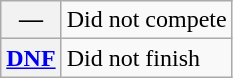<table class="wikitable">
<tr>
<th scope="row">—</th>
<td>Did not compete</td>
</tr>
<tr>
<th scope="row"><a href='#'>DNF</a></th>
<td>Did not finish</td>
</tr>
</table>
